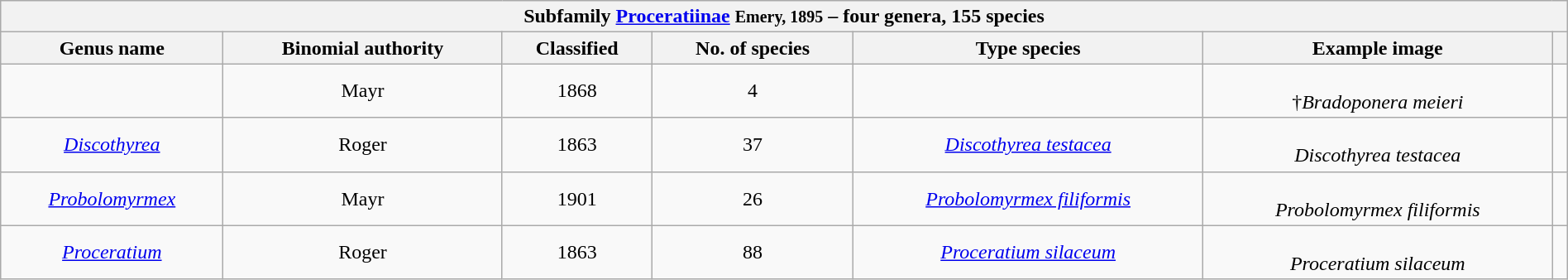<table class="wikitable sortable" style="width:100%;text-align:center">
<tr>
<th colspan="100%" align="center" bgcolor=#d3d3a4>Subfamily <a href='#'>Proceratiinae</a> <small>Emery, 1895</small> – four genera, 155 species</th>
</tr>
<tr>
<th>Genus name</th>
<th>Binomial authority</th>
<th>Classified</th>
<th>No. of species</th>
<th>Type species</th>
<th class="unsortable">Example image</th>
<th class="unsortable"></th>
</tr>
<tr>
<td></td>
<td>Mayr</td>
<td>1868</td>
<td>4</td>
<td></td>
<td><br>†<em>Bradoponera meieri</em></td>
<td></td>
</tr>
<tr>
<td><em><a href='#'>Discothyrea</a></em></td>
<td>Roger</td>
<td>1863</td>
<td>37</td>
<td><em><a href='#'>Discothyrea testacea</a></em></td>
<td><br><em>Discothyrea testacea</em></td>
<td></td>
</tr>
<tr>
<td><em><a href='#'>Probolomyrmex</a></em></td>
<td>Mayr</td>
<td>1901</td>
<td>26</td>
<td><em><a href='#'>Probolomyrmex filiformis</a></em></td>
<td><br><em>Probolomyrmex filiformis</em></td>
<td></td>
</tr>
<tr>
<td><em><a href='#'>Proceratium</a></em></td>
<td>Roger</td>
<td>1863</td>
<td>88</td>
<td><em><a href='#'>Proceratium silaceum</a></em></td>
<td><br><em>Proceratium silaceum</em></td>
<td></td>
</tr>
</table>
